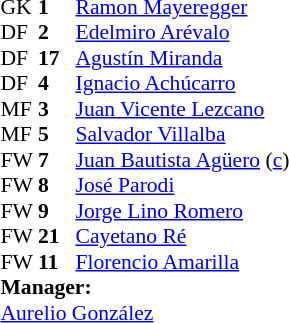<table cellspacing="0" cellpadding="0" style="font-size:90%; margin:0.2em auto;">
<tr>
<th width="25"></th>
<th width="25"></th>
</tr>
<tr>
<td>GK</td>
<td><strong>1</strong></td>
<td><a href='#'>Ramon Mayeregger</a></td>
</tr>
<tr>
<td>DF</td>
<td><strong>2</strong></td>
<td><a href='#'>Edelmiro Arévalo</a></td>
</tr>
<tr>
<td>DF</td>
<td><strong>17</strong></td>
<td><a href='#'>Agustín Miranda</a></td>
</tr>
<tr>
<td>DF</td>
<td><strong>4</strong></td>
<td><a href='#'>Ignacio Achúcarro</a></td>
</tr>
<tr>
<td>MF</td>
<td><strong>3</strong></td>
<td><a href='#'>Juan Vicente Lezcano</a></td>
</tr>
<tr>
<td>MF</td>
<td><strong>5</strong></td>
<td><a href='#'>Salvador Villalba</a></td>
</tr>
<tr>
<td>FW</td>
<td><strong>7</strong></td>
<td><a href='#'>Juan Bautista Agüero</a> (<a href='#'>c</a>)</td>
</tr>
<tr>
<td>FW</td>
<td><strong>8</strong></td>
<td><a href='#'>José Parodi</a></td>
</tr>
<tr>
<td>FW</td>
<td><strong>9</strong></td>
<td><a href='#'>Jorge Lino Romero</a></td>
</tr>
<tr>
<td>FW</td>
<td><strong>21</strong></td>
<td><a href='#'>Cayetano Ré</a></td>
</tr>
<tr>
<td>FW</td>
<td><strong>11</strong></td>
<td><a href='#'>Florencio Amarilla</a></td>
</tr>
<tr>
<td colspan=3><strong>Manager:</strong></td>
</tr>
<tr>
<td colspan=4><a href='#'>Aurelio González</a></td>
</tr>
</table>
